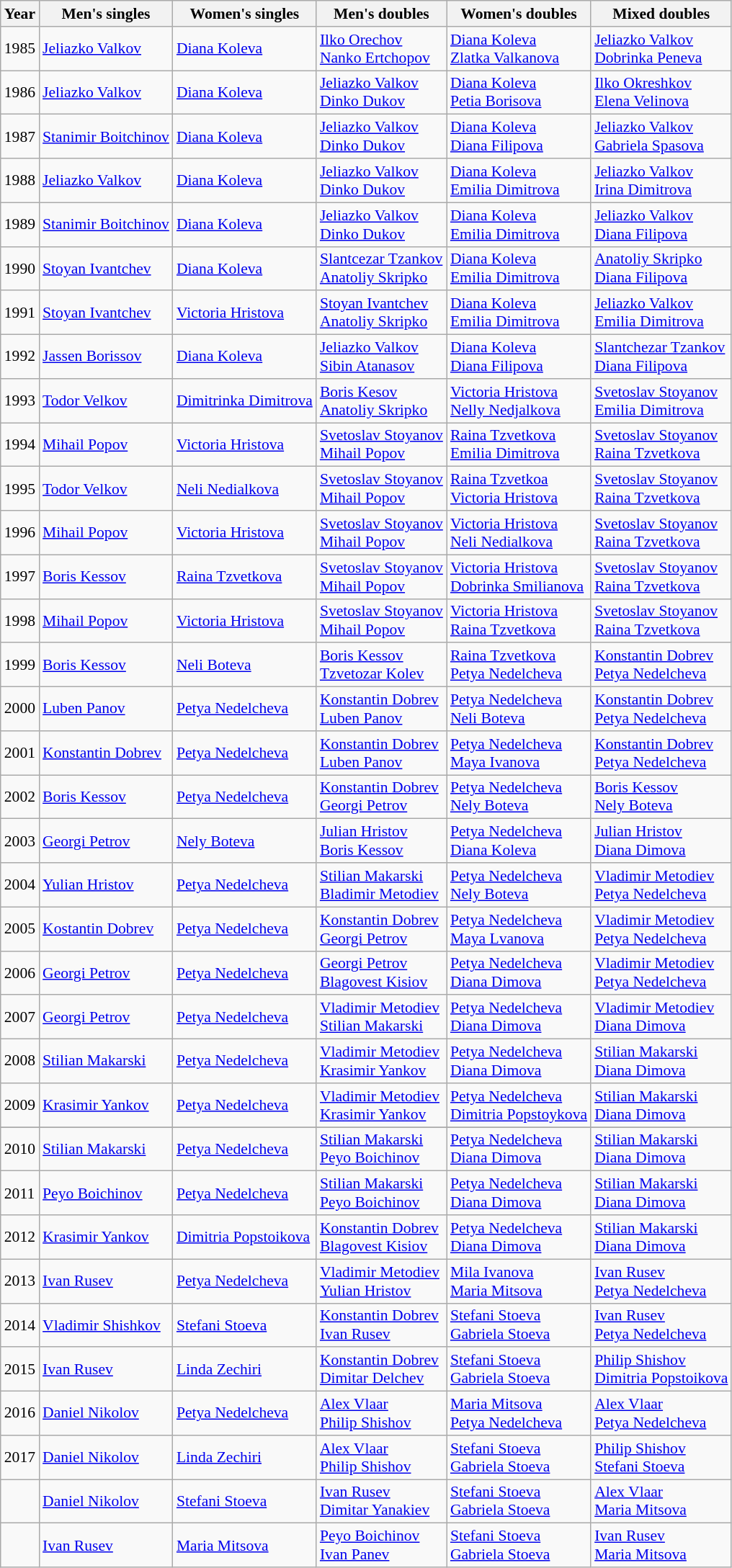<table class=wikitable style="font-size:90%;">
<tr>
<th>Year</th>
<th>Men's singles</th>
<th>Women's singles</th>
<th>Men's doubles</th>
<th>Women's doubles</th>
<th>Mixed doubles</th>
</tr>
<tr>
<td>1985</td>
<td><a href='#'>Jeliazko Valkov</a></td>
<td><a href='#'>Diana Koleva</a></td>
<td><a href='#'>Ilko Orechov</a><br><a href='#'>Nanko Ertchopov</a></td>
<td><a href='#'>Diana Koleva</a><br><a href='#'>Zlatka Valkanova</a></td>
<td><a href='#'>Jeliazko Valkov</a><br><a href='#'>Dobrinka Peneva</a></td>
</tr>
<tr>
<td>1986</td>
<td><a href='#'>Jeliazko Valkov</a></td>
<td><a href='#'>Diana Koleva</a></td>
<td><a href='#'>Jeliazko Valkov</a><br><a href='#'>Dinko Dukov</a></td>
<td><a href='#'>Diana Koleva</a><br><a href='#'>Petia Borisova</a></td>
<td><a href='#'>Ilko Okreshkov</a><br><a href='#'>Elena Velinova</a></td>
</tr>
<tr>
<td>1987</td>
<td><a href='#'>Stanimir Boitchinov</a></td>
<td><a href='#'>Diana Koleva</a></td>
<td><a href='#'>Jeliazko Valkov</a><br><a href='#'>Dinko Dukov</a></td>
<td><a href='#'>Diana Koleva</a><br><a href='#'>Diana Filipova</a></td>
<td><a href='#'>Jeliazko Valkov</a><br><a href='#'>Gabriela Spasova</a></td>
</tr>
<tr>
<td>1988</td>
<td><a href='#'>Jeliazko Valkov</a></td>
<td><a href='#'>Diana Koleva</a></td>
<td><a href='#'>Jeliazko Valkov</a><br><a href='#'>Dinko Dukov</a></td>
<td><a href='#'>Diana Koleva</a><br><a href='#'>Emilia Dimitrova</a></td>
<td><a href='#'>Jeliazko Valkov</a><br><a href='#'>Irina Dimitrova</a></td>
</tr>
<tr>
<td>1989</td>
<td><a href='#'>Stanimir Boitchinov</a></td>
<td><a href='#'>Diana Koleva</a></td>
<td><a href='#'>Jeliazko Valkov</a><br><a href='#'>Dinko Dukov</a></td>
<td><a href='#'>Diana Koleva</a><br><a href='#'>Emilia Dimitrova</a></td>
<td><a href='#'>Jeliazko Valkov</a><br><a href='#'>Diana Filipova</a></td>
</tr>
<tr>
<td>1990</td>
<td><a href='#'>Stoyan Ivantchev</a></td>
<td><a href='#'>Diana Koleva</a></td>
<td><a href='#'>Slantcezar Tzankov</a><br><a href='#'>Anatoliy Skripko</a></td>
<td><a href='#'>Diana Koleva</a><br><a href='#'>Emilia Dimitrova</a></td>
<td><a href='#'>Anatoliy Skripko</a><br><a href='#'>Diana Filipova</a></td>
</tr>
<tr>
<td>1991</td>
<td><a href='#'>Stoyan Ivantchev</a></td>
<td><a href='#'>Victoria Hristova</a></td>
<td><a href='#'>Stoyan Ivantchev</a><br><a href='#'>Anatoliy Skripko</a></td>
<td><a href='#'>Diana Koleva</a><br><a href='#'>Emilia Dimitrova</a></td>
<td><a href='#'>Jeliazko Valkov</a><br><a href='#'>Emilia Dimitrova</a></td>
</tr>
<tr>
<td>1992</td>
<td><a href='#'>Jassen Borissov</a></td>
<td><a href='#'>Diana Koleva</a></td>
<td><a href='#'>Jeliazko Valkov</a><br><a href='#'>Sibin Atanasov</a></td>
<td><a href='#'>Diana Koleva</a><br><a href='#'>Diana Filipova</a></td>
<td><a href='#'>Slantchezar Tzankov</a><br><a href='#'>Diana Filipova</a></td>
</tr>
<tr>
<td>1993</td>
<td><a href='#'>Todor Velkov</a></td>
<td><a href='#'>Dimitrinka Dimitrova</a></td>
<td><a href='#'>Boris Kesov</a><br><a href='#'>Anatoliy Skripko</a></td>
<td><a href='#'>Victoria Hristova</a><br><a href='#'>Nelly Nedjalkova</a></td>
<td><a href='#'>Svetoslav Stoyanov</a><br><a href='#'>Emilia Dimitrova</a></td>
</tr>
<tr>
<td>1994</td>
<td><a href='#'>Mihail Popov</a></td>
<td><a href='#'>Victoria Hristova</a></td>
<td><a href='#'>Svetoslav Stoyanov</a><br><a href='#'>Mihail Popov</a></td>
<td><a href='#'>Raina Tzvetkova</a><br><a href='#'>Emilia Dimitrova</a></td>
<td><a href='#'>Svetoslav Stoyanov</a><br><a href='#'>Raina Tzvetkova</a></td>
</tr>
<tr>
<td>1995</td>
<td><a href='#'>Todor Velkov</a></td>
<td><a href='#'>Neli Nedialkova</a></td>
<td><a href='#'>Svetoslav Stoyanov</a><br><a href='#'>Mihail Popov</a></td>
<td><a href='#'>Raina Tzvetkoa</a><br><a href='#'>Victoria Hristova</a></td>
<td><a href='#'>Svetoslav Stoyanov</a><br><a href='#'>Raina Tzvetkova</a></td>
</tr>
<tr>
<td>1996</td>
<td><a href='#'>Mihail Popov</a></td>
<td><a href='#'>Victoria Hristova</a></td>
<td><a href='#'>Svetoslav Stoyanov</a><br><a href='#'>Mihail Popov</a></td>
<td><a href='#'>Victoria Hristova</a><br><a href='#'>Neli Nedialkova</a></td>
<td><a href='#'>Svetoslav Stoyanov</a><br><a href='#'>Raina Tzvetkova</a></td>
</tr>
<tr>
<td>1997</td>
<td><a href='#'>Boris Kessov</a></td>
<td><a href='#'>Raina Tzvetkova</a></td>
<td><a href='#'>Svetoslav Stoyanov</a><br><a href='#'>Mihail Popov</a></td>
<td><a href='#'>Victoria Hristova</a><br><a href='#'>Dobrinka Smilianova</a></td>
<td><a href='#'>Svetoslav Stoyanov</a><br><a href='#'>Raina Tzvetkova</a></td>
</tr>
<tr>
<td>1998</td>
<td><a href='#'>Mihail Popov</a></td>
<td><a href='#'>Victoria Hristova</a></td>
<td><a href='#'>Svetoslav Stoyanov</a><br><a href='#'>Mihail Popov</a></td>
<td><a href='#'>Victoria Hristova</a><br><a href='#'>Raina Tzvetkova</a></td>
<td><a href='#'>Svetoslav Stoyanov</a><br><a href='#'>Raina Tzvetkova</a></td>
</tr>
<tr>
<td>1999</td>
<td><a href='#'>Boris Kessov</a></td>
<td><a href='#'>Neli Boteva</a></td>
<td><a href='#'>Boris Kessov</a><br><a href='#'>Tzvetozar Kolev</a></td>
<td><a href='#'>Raina Tzvetkova</a><br><a href='#'>Petya Nedelcheva</a></td>
<td><a href='#'>Konstantin Dobrev</a><br><a href='#'>Petya Nedelcheva</a></td>
</tr>
<tr>
<td>2000</td>
<td><a href='#'>Luben Panov</a></td>
<td><a href='#'>Petya Nedelcheva</a></td>
<td><a href='#'>Konstantin Dobrev</a><br><a href='#'>Luben Panov</a></td>
<td><a href='#'>Petya Nedelcheva</a><br><a href='#'>Neli Boteva</a></td>
<td><a href='#'>Konstantin Dobrev</a><br><a href='#'>Petya Nedelcheva</a></td>
</tr>
<tr>
<td>2001</td>
<td><a href='#'>Konstantin Dobrev</a></td>
<td><a href='#'>Petya Nedelcheva</a></td>
<td><a href='#'>Konstantin Dobrev</a><br><a href='#'>Luben Panov</a></td>
<td><a href='#'>Petya Nedelcheva</a><br><a href='#'>Maya Ivanova</a></td>
<td><a href='#'>Konstantin Dobrev</a><br><a href='#'>Petya Nedelcheva</a></td>
</tr>
<tr>
<td>2002</td>
<td><a href='#'>Boris Kessov</a></td>
<td><a href='#'>Petya Nedelcheva</a></td>
<td><a href='#'>Konstantin Dobrev</a><br><a href='#'>Georgi Petrov</a></td>
<td><a href='#'>Petya Nedelcheva</a><br><a href='#'>Nely Boteva</a></td>
<td><a href='#'>Boris Kessov</a><br><a href='#'>Nely Boteva</a></td>
</tr>
<tr>
<td>2003</td>
<td><a href='#'>Georgi Petrov</a></td>
<td><a href='#'>Nely Boteva</a></td>
<td><a href='#'>Julian Hristov</a><br><a href='#'>Boris Kessov</a></td>
<td><a href='#'>Petya Nedelcheva</a><br><a href='#'>Diana Koleva</a></td>
<td><a href='#'>Julian Hristov</a><br><a href='#'>Diana Dimova</a></td>
</tr>
<tr>
<td>2004</td>
<td><a href='#'>Yulian Hristov</a></td>
<td><a href='#'>Petya Nedelcheva</a></td>
<td><a href='#'>Stilian Makarski</a><br><a href='#'>Bladimir Metodiev</a></td>
<td><a href='#'>Petya Nedelcheva</a><br><a href='#'>Nely Boteva</a></td>
<td><a href='#'>Vladimir Metodiev</a><br><a href='#'>Petya Nedelcheva</a></td>
</tr>
<tr>
<td>2005</td>
<td><a href='#'>Kostantin Dobrev</a></td>
<td><a href='#'>Petya Nedelcheva</a></td>
<td><a href='#'>Konstantin Dobrev</a><br><a href='#'>Georgi Petrov</a></td>
<td><a href='#'>Petya Nedelcheva</a><br><a href='#'>Maya Lvanova</a></td>
<td><a href='#'>Vladimir Metodiev</a><br><a href='#'>Petya Nedelcheva</a></td>
</tr>
<tr>
<td>2006</td>
<td><a href='#'>Georgi Petrov</a></td>
<td><a href='#'>Petya Nedelcheva</a></td>
<td><a href='#'>Georgi Petrov</a><br><a href='#'>Blagovest Kisiov</a></td>
<td><a href='#'>Petya Nedelcheva</a><br><a href='#'>Diana Dimova</a></td>
<td><a href='#'>Vladimir Metodiev</a><br><a href='#'>Petya Nedelcheva</a></td>
</tr>
<tr>
<td>2007</td>
<td><a href='#'>Georgi Petrov</a></td>
<td><a href='#'>Petya Nedelcheva</a></td>
<td><a href='#'>Vladimir Metodiev</a><br><a href='#'>Stilian Makarski</a></td>
<td><a href='#'>Petya Nedelcheva</a><br><a href='#'>Diana Dimova</a></td>
<td><a href='#'>Vladimir Metodiev</a><br><a href='#'>Diana Dimova</a></td>
</tr>
<tr>
<td>2008</td>
<td><a href='#'>Stilian Makarski</a></td>
<td><a href='#'>Petya Nedelcheva</a></td>
<td><a href='#'>Vladimir Metodiev</a><br><a href='#'>Krasimir Yankov</a></td>
<td><a href='#'>Petya Nedelcheva</a><br><a href='#'>Diana Dimova</a></td>
<td><a href='#'>Stilian Makarski</a><br><a href='#'>Diana Dimova</a></td>
</tr>
<tr>
<td>2009</td>
<td><a href='#'>Krasimir Yankov</a></td>
<td><a href='#'>Petya Nedelcheva</a></td>
<td><a href='#'>Vladimir Metodiev</a><br><a href='#'>Krasimir Yankov</a></td>
<td><a href='#'>Petya Nedelcheva</a><br><a href='#'>Dimitria Popstoykova</a></td>
<td><a href='#'>Stilian Makarski</a><br><a href='#'>Diana Dimova</a></td>
</tr>
<tr>
</tr>
<tr>
<td>2010</td>
<td><a href='#'>Stilian Makarski</a></td>
<td><a href='#'>Petya Nedelcheva</a></td>
<td><a href='#'>Stilian Makarski</a><br><a href='#'>Peyo Boichinov</a></td>
<td><a href='#'>Petya Nedelcheva</a><br><a href='#'>Diana Dimova</a></td>
<td><a href='#'>Stilian Makarski</a><br><a href='#'>Diana Dimova</a></td>
</tr>
<tr>
<td>2011</td>
<td><a href='#'>Peyo Boichinov</a></td>
<td><a href='#'>Petya Nedelcheva</a></td>
<td><a href='#'>Stilian Makarski</a><br><a href='#'>Peyo Boichinov</a></td>
<td><a href='#'>Petya Nedelcheva</a><br><a href='#'>Diana Dimova</a></td>
<td><a href='#'>Stilian Makarski</a><br><a href='#'>Diana Dimova</a></td>
</tr>
<tr>
<td>2012</td>
<td><a href='#'>Krasimir Yankov</a></td>
<td><a href='#'>Dimitria Popstoikova</a></td>
<td><a href='#'>Konstantin Dobrev</a><br><a href='#'>Blagovest Kisiov</a></td>
<td><a href='#'>Petya Nedelcheva</a><br><a href='#'>Diana Dimova</a></td>
<td><a href='#'>Stilian Makarski</a><br><a href='#'>Diana Dimova</a></td>
</tr>
<tr>
<td>2013</td>
<td><a href='#'>Ivan Rusev</a></td>
<td><a href='#'>Petya Nedelcheva</a></td>
<td><a href='#'>Vladimir Metodiev</a><br><a href='#'>Yulian Hristov</a></td>
<td><a href='#'>Mila Ivanova</a><br><a href='#'>Maria Mitsova</a></td>
<td><a href='#'>Ivan Rusev</a><br><a href='#'>Petya Nedelcheva</a></td>
</tr>
<tr>
<td>2014</td>
<td><a href='#'>Vladimir Shishkov</a></td>
<td><a href='#'>Stefani Stoeva</a></td>
<td><a href='#'>Konstantin Dobrev</a><br><a href='#'>Ivan Rusev</a></td>
<td><a href='#'>Stefani Stoeva</a><br><a href='#'>Gabriela Stoeva</a></td>
<td><a href='#'>Ivan Rusev</a><br><a href='#'>Petya Nedelcheva</a></td>
</tr>
<tr>
<td>2015</td>
<td><a href='#'>Ivan Rusev</a></td>
<td><a href='#'>Linda Zechiri</a></td>
<td><a href='#'>Konstantin Dobrev</a><br><a href='#'>Dimitar Delchev</a></td>
<td><a href='#'>Stefani Stoeva</a><br><a href='#'>Gabriela Stoeva</a></td>
<td><a href='#'>Philip Shishov</a><br><a href='#'>Dimitria Popstoikova</a></td>
</tr>
<tr>
<td>2016</td>
<td><a href='#'>Daniel Nikolov</a></td>
<td><a href='#'>Petya Nedelcheva</a></td>
<td><a href='#'>Alex Vlaar</a><br><a href='#'>Philip Shishov</a></td>
<td><a href='#'>Maria Mitsova</a><br><a href='#'>Petya Nedelcheva</a></td>
<td><a href='#'>Alex Vlaar</a><br><a href='#'>Petya Nedelcheva</a></td>
</tr>
<tr>
<td>2017</td>
<td><a href='#'>Daniel Nikolov</a></td>
<td><a href='#'>Linda Zechiri</a></td>
<td><a href='#'>Alex Vlaar</a><br><a href='#'>Philip Shishov</a></td>
<td><a href='#'>Stefani Stoeva</a><br><a href='#'>Gabriela Stoeva</a></td>
<td><a href='#'>Philip Shishov</a><br><a href='#'>Stefani Stoeva</a></td>
</tr>
<tr>
<td></td>
<td><a href='#'>Daniel Nikolov</a></td>
<td><a href='#'>Stefani Stoeva</a></td>
<td><a href='#'>Ivan Rusev</a><br><a href='#'>Dimitar Yanakiev</a></td>
<td><a href='#'>Stefani Stoeva</a><br><a href='#'>Gabriela Stoeva</a></td>
<td><a href='#'>Alex Vlaar</a><br><a href='#'>Maria Mitsova</a></td>
</tr>
<tr>
<td></td>
<td><a href='#'>Ivan Rusev</a></td>
<td><a href='#'>Maria Mitsova</a></td>
<td><a href='#'>Peyo Boichinov</a><br><a href='#'>Ivan Panev</a></td>
<td><a href='#'>Stefani Stoeva</a><br><a href='#'>Gabriela Stoeva</a></td>
<td><a href='#'>Ivan Rusev</a><br><a href='#'>Maria Mitsova</a></td>
</tr>
</table>
